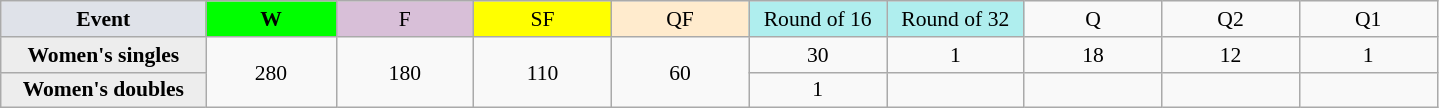<table class=wikitable style=font-size:90%;text-align:center>
<tr>
<td style="width:130px; background:#dfe2e9;"><strong>Event</strong></td>
<td style="width:80px; background:lime;"><strong>W</strong></td>
<td style="width:85px; background:thistle;">F</td>
<td style="width:85px; background:#ff0;">SF</td>
<td style="width:85px; background:#ffebcd;">QF</td>
<td style="width:85px; background:#afeeee;">Round of 16</td>
<td style="width:85px; background:#afeeee;">Round of 32</td>
<td width=85>Q</td>
<td width=85>Q2</td>
<td width=85>Q1</td>
</tr>
<tr>
<th style="background:#ededed;">Women's singles</th>
<td rowspan=2>280</td>
<td rowspan=2>180</td>
<td rowspan=2>110</td>
<td rowspan=2>60</td>
<td>30</td>
<td>1</td>
<td>18</td>
<td>12</td>
<td>1</td>
</tr>
<tr>
<th style="background:#ededed;">Women's doubles</th>
<td>1</td>
<td></td>
<td></td>
<td></td>
<td></td>
</tr>
</table>
